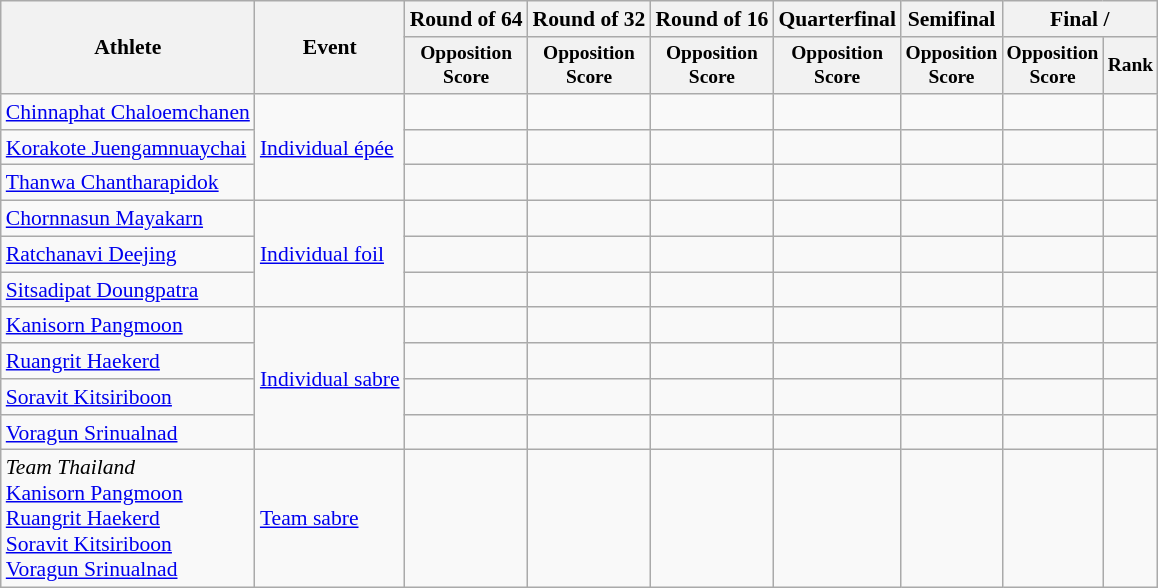<table class="wikitable" style="font-size:90%">
<tr>
<th rowspan=2>Athlete</th>
<th rowspan=2>Event</th>
<th>Round of 64</th>
<th>Round of 32</th>
<th>Round of 16</th>
<th>Quarterfinal</th>
<th>Semifinal</th>
<th colspan=2>Final / </th>
</tr>
<tr style="font-size:90%">
<th>Opposition<br>Score</th>
<th>Opposition<br>Score</th>
<th>Opposition<br>Score</th>
<th>Opposition<br>Score</th>
<th>Opposition<br>Score</th>
<th>Opposition<br>Score</th>
<th>Rank</th>
</tr>
<tr align=center>
<td align=left><a href='#'>Chinnaphat Chaloemchanen</a></td>
<td rowspan=3 align=left><a href='#'>Individual épée</a></td>
<td></td>
<td></td>
<td></td>
<td></td>
<td></td>
<td></td>
<td></td>
</tr>
<tr align=center>
<td align=left><a href='#'>Korakote Juengamnuaychai</a></td>
<td></td>
<td></td>
<td></td>
<td></td>
<td></td>
<td></td>
<td></td>
</tr>
<tr align=center>
<td align=left><a href='#'>Thanwa Chantharapidok</a></td>
<td></td>
<td></td>
<td></td>
<td></td>
<td></td>
<td></td>
<td></td>
</tr>
<tr align=center>
<td align=left><a href='#'>Chornnasun Mayakarn</a></td>
<td rowspan=3 align=left><a href='#'>Individual foil</a></td>
<td></td>
<td></td>
<td></td>
<td></td>
<td></td>
<td></td>
<td></td>
</tr>
<tr align=center>
<td align=left><a href='#'>Ratchanavi Deejing</a></td>
<td></td>
<td></td>
<td></td>
<td></td>
<td></td>
<td></td>
<td></td>
</tr>
<tr align=center>
<td align=left><a href='#'>Sitsadipat Doungpatra</a></td>
<td></td>
<td></td>
<td></td>
<td></td>
<td></td>
<td></td>
<td></td>
</tr>
<tr align=center>
<td align=left><a href='#'>Kanisorn Pangmoon</a></td>
<td rowspan=4 align=left><a href='#'>Individual sabre</a></td>
<td></td>
<td></td>
<td></td>
<td></td>
<td></td>
<td></td>
<td></td>
</tr>
<tr align=center>
<td align=left><a href='#'>Ruangrit Haekerd</a></td>
<td></td>
<td></td>
<td></td>
<td></td>
<td></td>
<td></td>
<td></td>
</tr>
<tr align=center>
<td align=left><a href='#'>Soravit Kitsiriboon</a></td>
<td></td>
<td></td>
<td></td>
<td></td>
<td></td>
<td></td>
<td></td>
</tr>
<tr align=center>
<td align=left><a href='#'>Voragun Srinualnad</a></td>
<td></td>
<td></td>
<td></td>
<td></td>
<td></td>
<td></td>
<td></td>
</tr>
<tr align=center>
<td align=left><em>Team Thailand</em><br><a href='#'>Kanisorn Pangmoon</a><br><a href='#'>Ruangrit Haekerd</a><br><a href='#'>Soravit Kitsiriboon</a><br><a href='#'>Voragun Srinualnad</a></td>
<td align=left><a href='#'>Team sabre</a></td>
<td></td>
<td></td>
<td></td>
<td></td>
<td></td>
<td></td>
<td></td>
</tr>
</table>
